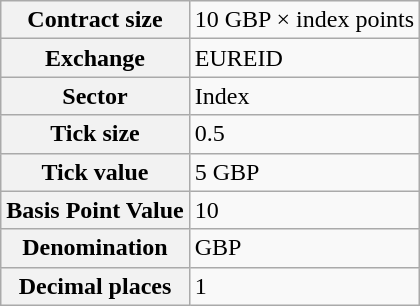<table class="wikitable">
<tr>
<th>Contract size</th>
<td>10 GBP × index points</td>
</tr>
<tr>
<th>Exchange</th>
<td>EUREID</td>
</tr>
<tr>
<th>Sector</th>
<td>Index</td>
</tr>
<tr>
<th>Tick size</th>
<td>0.5</td>
</tr>
<tr>
<th>Tick value</th>
<td>5 GBP</td>
</tr>
<tr>
<th>Basis Point Value</th>
<td>10</td>
</tr>
<tr>
<th>Denomination</th>
<td>GBP</td>
</tr>
<tr>
<th>Decimal places</th>
<td>1</td>
</tr>
</table>
